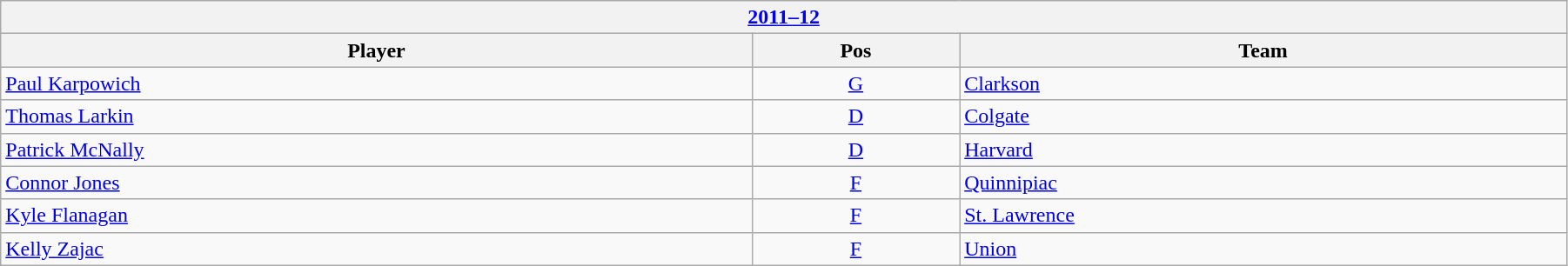<table class="wikitable" width=95%>
<tr>
<th colspan=3><a href='#'>2011–12</a></th>
</tr>
<tr>
<th>Player</th>
<th>Pos</th>
<th>Team</th>
</tr>
<tr>
<td><a href='#'>Paul Karpowich</a></td>
<td align=center><a href='#'>G</a></td>
<td><a href='#'>Clarkson</a></td>
</tr>
<tr>
<td><a href='#'>Thomas Larkin</a></td>
<td align=center><a href='#'>D</a></td>
<td><a href='#'>Colgate</a></td>
</tr>
<tr>
<td><a href='#'>Patrick McNally</a></td>
<td align=center><a href='#'>D</a></td>
<td><a href='#'>Harvard</a></td>
</tr>
<tr>
<td><a href='#'>Connor Jones</a></td>
<td align=center><a href='#'>F</a></td>
<td><a href='#'>Quinnipiac</a></td>
</tr>
<tr>
<td><a href='#'>Kyle Flanagan</a></td>
<td align=center><a href='#'>F</a></td>
<td><a href='#'>St. Lawrence</a></td>
</tr>
<tr>
<td><a href='#'>Kelly Zajac</a></td>
<td align=center><a href='#'>F</a></td>
<td><a href='#'>Union</a></td>
</tr>
</table>
